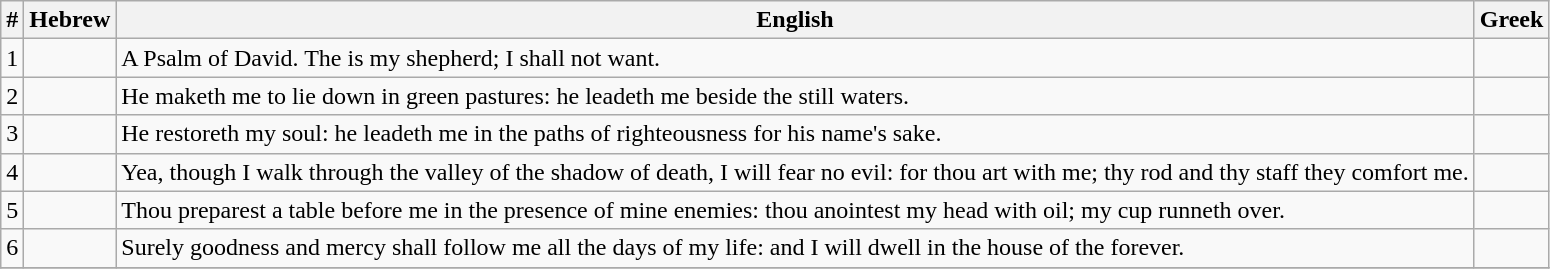<table class=wikitable>
<tr>
<th>#</th>
<th>Hebrew</th>
<th>English</th>
<th>Greek</th>
</tr>
<tr>
<td style="text-align:right">1</td>
<td style="text-align:right"></td>
<td>A Psalm of David. The  is my shepherd; I shall not want.</td>
<td></td>
</tr>
<tr>
<td style="text-align:right">2</td>
<td style="text-align:right"></td>
<td>He maketh me to lie down in green pastures: he leadeth me beside the still waters.</td>
<td></td>
</tr>
<tr>
<td style="text-align:right">3</td>
<td style="text-align:right"></td>
<td>He restoreth my soul: he leadeth me in the paths of righteousness for his name's sake.</td>
<td></td>
</tr>
<tr>
<td style="text-align:right">4</td>
<td style="text-align:right"></td>
<td>Yea, though I walk through the valley of the shadow of death, I will fear no evil: for thou art with me; thy rod and thy staff they comfort me.</td>
<td></td>
</tr>
<tr>
<td style="text-align:right">5</td>
<td style="text-align:right"></td>
<td>Thou preparest a table before me in the presence of mine enemies: thou anointest my head with oil; my cup runneth over.</td>
<td></td>
</tr>
<tr>
<td style="text-align:right">6</td>
<td style="text-align:right"></td>
<td>Surely goodness and mercy shall follow me all the days of my life: and I will dwell in the house of the  forever.</td>
<td></td>
</tr>
<tr>
</tr>
</table>
